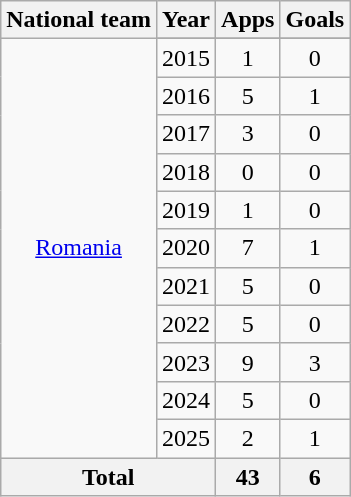<table class="wikitable" style="text-align:center">
<tr>
<th>National team</th>
<th>Year</th>
<th>Apps</th>
<th>Goals</th>
</tr>
<tr>
<td rowspan="12"><a href='#'>Romania</a></td>
</tr>
<tr>
<td>2015</td>
<td>1</td>
<td>0</td>
</tr>
<tr>
<td>2016</td>
<td>5</td>
<td>1</td>
</tr>
<tr>
<td>2017</td>
<td>3</td>
<td>0</td>
</tr>
<tr>
<td>2018</td>
<td>0</td>
<td>0</td>
</tr>
<tr>
<td>2019</td>
<td>1</td>
<td>0</td>
</tr>
<tr>
<td>2020</td>
<td>7</td>
<td>1</td>
</tr>
<tr>
<td>2021</td>
<td>5</td>
<td>0</td>
</tr>
<tr>
<td>2022</td>
<td>5</td>
<td>0</td>
</tr>
<tr>
<td>2023</td>
<td>9</td>
<td>3</td>
</tr>
<tr>
<td>2024</td>
<td>5</td>
<td>0</td>
</tr>
<tr>
<td>2025</td>
<td>2</td>
<td>1</td>
</tr>
<tr>
<th colspan="2">Total</th>
<th>43</th>
<th>6</th>
</tr>
</table>
